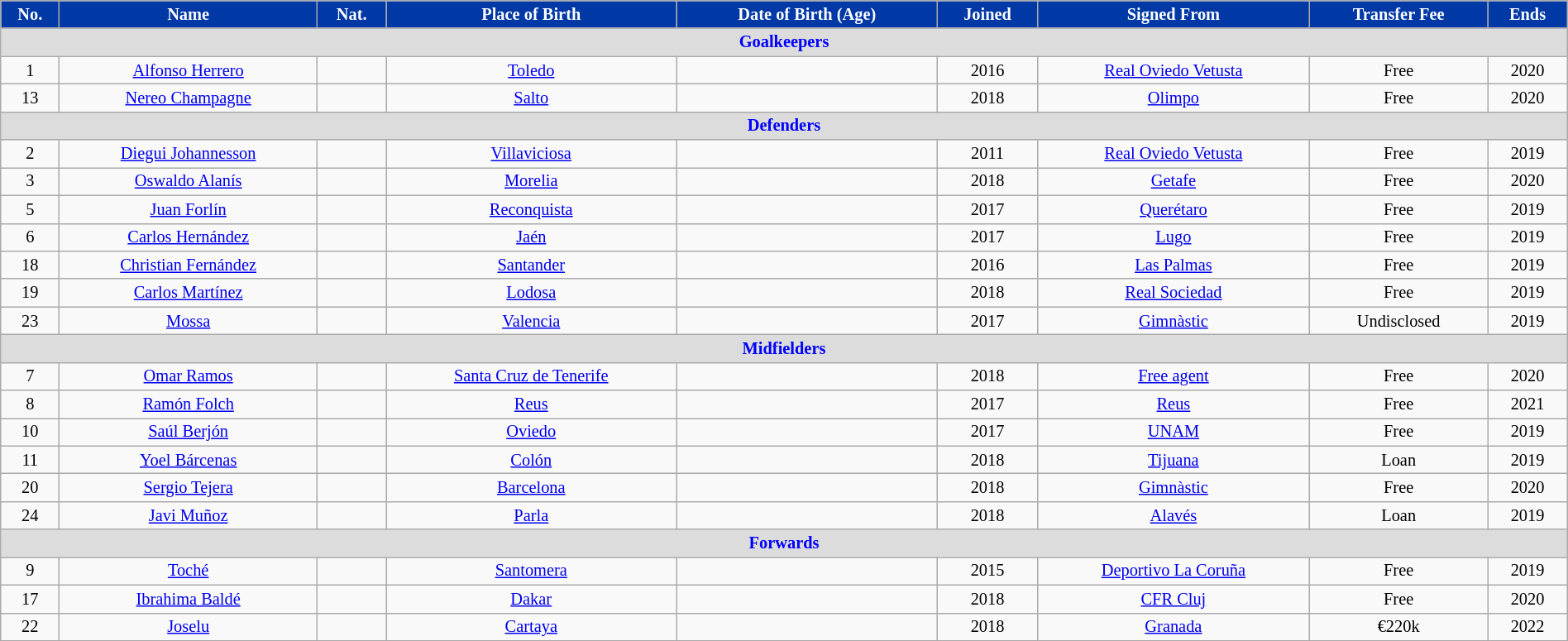<table class="wikitable" style="text-align:center; font-size:85%; width:100%;">
<tr>
<th style="background:#0039a6; color:white; text-align:center;">No.</th>
<th style="background:#0039a6; color:white; text-align:center;">Name</th>
<th style="background:#0039a6; color:white; text-align:center;">Nat.</th>
<th style="background:#0039a6; color:white; text-align:center;">Place of Birth</th>
<th style="background:#0039a6; color:white; text-align:center;">Date of Birth (Age)</th>
<th style="background:#0039a6; color:white; text-align:center;">Joined</th>
<th style="background:#0039a6; color:white; text-align:center;">Signed From</th>
<th style="background:#0039a6; color:white; text-align:center;">Transfer Fee</th>
<th style="background:#0039a6; color:white; text-align:center;">Ends</th>
</tr>
<tr>
<th colspan="9" style="background:#dcdcdc; color:blue; text-align:center;">Goalkeepers</th>
</tr>
<tr>
<td>1</td>
<td><a href='#'>Alfonso Herrero</a></td>
<td></td>
<td> <a href='#'>Toledo</a></td>
<td></td>
<td>2016</td>
<td><a href='#'>Real Oviedo Vetusta</a></td>
<td>Free</td>
<td>2020</td>
</tr>
<tr>
<td>13</td>
<td><a href='#'>Nereo Champagne</a></td>
<td> </td>
<td> <a href='#'>Salto</a></td>
<td></td>
<td>2018</td>
<td> <a href='#'>Olimpo</a></td>
<td>Free</td>
<td>2020</td>
</tr>
<tr>
<th colspan="9" style="background:#dcdcdc; color:blue; text-align:center;">Defenders</th>
</tr>
<tr>
<td>2</td>
<td><a href='#'>Diegui Johannesson</a></td>
<td> </td>
<td> <a href='#'>Villaviciosa</a></td>
<td></td>
<td>2011</td>
<td><a href='#'>Real Oviedo Vetusta</a></td>
<td>Free</td>
<td>2019</td>
</tr>
<tr>
<td>3</td>
<td><a href='#'>Oswaldo Alanís</a></td>
<td></td>
<td> <a href='#'>Morelia</a></td>
<td></td>
<td>2018</td>
<td><a href='#'>Getafe</a></td>
<td>Free</td>
<td>2020</td>
</tr>
<tr>
<td>5</td>
<td><a href='#'>Juan Forlín</a></td>
<td> </td>
<td> <a href='#'>Reconquista</a></td>
<td></td>
<td>2017</td>
<td> <a href='#'>Querétaro</a></td>
<td>Free</td>
<td>2019</td>
</tr>
<tr>
<td>6</td>
<td><a href='#'>Carlos Hernández</a></td>
<td></td>
<td> <a href='#'>Jaén</a></td>
<td></td>
<td>2017</td>
<td><a href='#'>Lugo</a></td>
<td>Free</td>
<td>2019</td>
</tr>
<tr>
<td>18</td>
<td><a href='#'>Christian Fernández</a></td>
<td></td>
<td> <a href='#'>Santander</a></td>
<td></td>
<td>2016</td>
<td><a href='#'>Las Palmas</a></td>
<td>Free</td>
<td>2019</td>
</tr>
<tr>
<td>19</td>
<td><a href='#'>Carlos Martínez</a></td>
<td></td>
<td> <a href='#'>Lodosa</a></td>
<td></td>
<td>2018</td>
<td><a href='#'>Real Sociedad</a></td>
<td>Free</td>
<td>2019</td>
</tr>
<tr>
<td>23</td>
<td><a href='#'>Mossa</a></td>
<td></td>
<td> <a href='#'>Valencia</a></td>
<td></td>
<td>2017</td>
<td><a href='#'>Gimnàstic</a></td>
<td>Undisclosed</td>
<td>2019</td>
</tr>
<tr>
<th colspan="9" style="background:#dcdcdc; color:blue; text-align:center;">Midfielders</th>
</tr>
<tr>
<td>7</td>
<td><a href='#'>Omar Ramos</a></td>
<td></td>
<td> <a href='#'>Santa Cruz de Tenerife</a></td>
<td></td>
<td>2018</td>
<td><a href='#'>Free agent</a></td>
<td>Free</td>
<td>2020</td>
</tr>
<tr>
<td>8</td>
<td><a href='#'>Ramón Folch</a></td>
<td></td>
<td> <a href='#'>Reus</a></td>
<td></td>
<td>2017</td>
<td><a href='#'>Reus</a></td>
<td>Free</td>
<td>2021</td>
</tr>
<tr>
<td>10</td>
<td><a href='#'>Saúl Berjón</a></td>
<td></td>
<td> <a href='#'>Oviedo</a></td>
<td></td>
<td>2017</td>
<td> <a href='#'>UNAM</a></td>
<td>Free</td>
<td>2019</td>
</tr>
<tr>
<td>11</td>
<td><a href='#'>Yoel Bárcenas</a></td>
<td></td>
<td> <a href='#'>Colón</a></td>
<td></td>
<td>2018</td>
<td> <a href='#'>Tijuana</a></td>
<td>Loan</td>
<td>2019</td>
</tr>
<tr>
<td>20</td>
<td><a href='#'>Sergio Tejera</a></td>
<td></td>
<td> <a href='#'>Barcelona</a></td>
<td></td>
<td>2018</td>
<td><a href='#'>Gimnàstic</a></td>
<td>Free</td>
<td>2020</td>
</tr>
<tr>
<td>24</td>
<td><a href='#'>Javi Muñoz</a></td>
<td></td>
<td> <a href='#'>Parla</a></td>
<td></td>
<td>2018</td>
<td><a href='#'>Alavés</a></td>
<td>Loan</td>
<td>2019</td>
</tr>
<tr>
<th colspan="9" style="background:#dcdcdc; color:blue; text-align=center;">Forwards</th>
</tr>
<tr>
<td>9</td>
<td><a href='#'>Toché</a></td>
<td></td>
<td> <a href='#'>Santomera</a></td>
<td></td>
<td>2015</td>
<td><a href='#'>Deportivo La Coruña</a></td>
<td>Free</td>
<td>2019</td>
</tr>
<tr>
<td>17</td>
<td><a href='#'>Ibrahima Baldé</a></td>
<td></td>
<td> <a href='#'>Dakar</a></td>
<td></td>
<td>2018</td>
<td> <a href='#'>CFR Cluj</a></td>
<td>Free</td>
<td>2020</td>
</tr>
<tr>
<td>22</td>
<td><a href='#'>Joselu</a></td>
<td></td>
<td> <a href='#'>Cartaya</a></td>
<td></td>
<td>2018</td>
<td><a href='#'>Granada</a></td>
<td>€220k</td>
<td>2022</td>
</tr>
</table>
